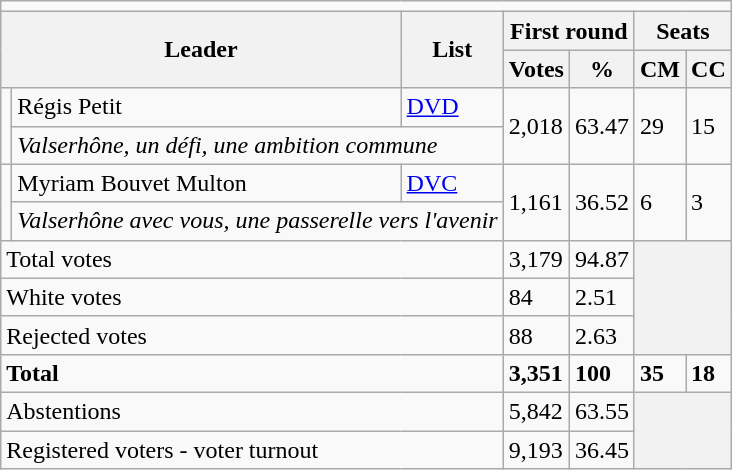<table class="wikitable">
<tr>
<td colspan="7"></td>
</tr>
<tr>
<th colspan="2" rowspan="2">Leader</th>
<th rowspan="2">List</th>
<th colspan="2">First round</th>
<th colspan="2">Seats</th>
</tr>
<tr>
<th>Votes</th>
<th>%</th>
<th>CM</th>
<th>CC</th>
</tr>
<tr>
<td rowspan="2" bgcolor=></td>
<td>Régis Petit</td>
<td><a href='#'>DVD</a></td>
<td rowspan="2">2,018</td>
<td rowspan="2">63.47</td>
<td rowspan="2">29</td>
<td rowspan="2">15</td>
</tr>
<tr>
<td colspan="2"><em>Valserhône, un défi, une ambition commune</em></td>
</tr>
<tr>
<td rowspan="2" bgcolor=></td>
<td>Myriam Bouvet Multon</td>
<td><a href='#'>DVC</a></td>
<td rowspan="2">1,161</td>
<td rowspan="2">36.52</td>
<td rowspan="2">6</td>
<td rowspan="2">3</td>
</tr>
<tr>
<td colspan="2"><em>Valserhône avec vous, une passerelle vers l'avenir</em></td>
</tr>
<tr>
<td colspan="3">Total votes</td>
<td>3,179</td>
<td>94.87</td>
<th colspan="2" rowspan="3"></th>
</tr>
<tr>
<td colspan="3">White votes</td>
<td>84</td>
<td>2.51</td>
</tr>
<tr>
<td colspan="3">Rejected votes</td>
<td>88</td>
<td>2.63</td>
</tr>
<tr>
<td colspan="3"><strong>Total</strong></td>
<td><strong>3,351</strong></td>
<td><strong>100</strong></td>
<td><strong>35</strong></td>
<td><strong>18</strong></td>
</tr>
<tr>
<td colspan="3">Abstentions</td>
<td>5,842</td>
<td>63.55</td>
<th colspan="2" rowspan="2"></th>
</tr>
<tr>
<td colspan="3">Registered voters - voter turnout</td>
<td>9,193</td>
<td>36.45</td>
</tr>
</table>
